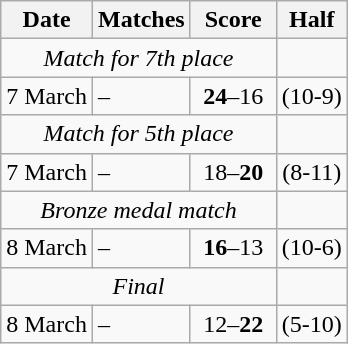<table class="wikitable" style="text-align:center;">
<tr>
<th>Date</th>
<th>Matches</th>
<th width="50px">Score</th>
<th>Half</th>
</tr>
<tr>
<td colspan="3" align="center"><em>Match for 7th place</em></td>
</tr>
<tr>
<td>7 March</td>
<td align="left"><strong></strong> – </td>
<td><strong>24</strong>–16</td>
<td>(10-9)</td>
</tr>
<tr>
<td colspan="3" align="center"><em>Match for 5th place</em></td>
</tr>
<tr>
<td>7 March</td>
<td align="left"> – <strong></strong></td>
<td>18–<strong>20</strong></td>
<td>(8-11)</td>
</tr>
<tr>
<td colspan="3" align="center"><em>Bronze medal match</em></td>
</tr>
<tr>
<td>8 March</td>
<td align="left"><strong></strong> – </td>
<td><strong>16</strong>–13</td>
<td>(10-6)</td>
</tr>
<tr>
<td colspan="3" align="center"><em>Final</em></td>
</tr>
<tr>
<td>8 March</td>
<td align="left"> – <strong></strong></td>
<td>12–<strong>22</strong></td>
<td>(5-10)</td>
</tr>
</table>
